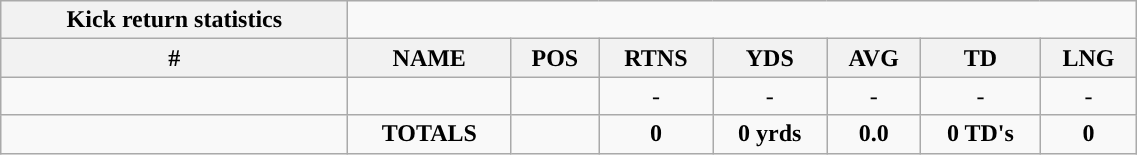<table style="width:60%; text-align:center;" class="wikitable collapsible collapsed">
<tr>
<th style="text-align:center; ">Kick return statistics</th>
</tr>
<tr>
<th>#</th>
<th>NAME</th>
<th>POS</th>
<th>RTNS</th>
<th>YDS</th>
<th>AVG</th>
<th>TD</th>
<th>LNG</th>
</tr>
<tr>
<td></td>
<td></td>
<td></td>
<td>-</td>
<td>-</td>
<td>-</td>
<td>-</td>
<td>-</td>
</tr>
<tr>
<td></td>
<td><strong>TOTALS</strong></td>
<td></td>
<td><strong>0</strong></td>
<td><strong>0 yrds</strong></td>
<td><strong>0.0</strong></td>
<td><strong>0 TD's</strong></td>
<td><strong>0</strong></td>
</tr>
</table>
